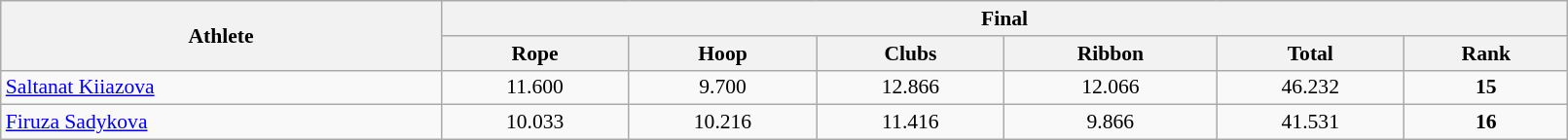<table class="wikitable" width="85%" style="text-align:left; font-size:90%">
<tr>
<th rowspan=2>Athlete</th>
<th colspan=6>Final</th>
</tr>
<tr>
<th>Rope</th>
<th>Hoop</th>
<th>Clubs</th>
<th>Ribbon</th>
<th>Total</th>
<th>Rank</th>
</tr>
<tr>
<td><a href='#'>Saltanat Kiiazova</a></td>
<td align="center">11.600</td>
<td align="center">9.700</td>
<td align="center">12.866</td>
<td align="center">12.066</td>
<td align="center">46.232</td>
<td align="center"><strong>15</strong></td>
</tr>
<tr>
<td><a href='#'>Firuza Sadykova</a></td>
<td align="center">10.033</td>
<td align="center">10.216</td>
<td align="center">11.416</td>
<td align="center">9.866</td>
<td align="center">41.531</td>
<td align="center"><strong>16</strong></td>
</tr>
</table>
